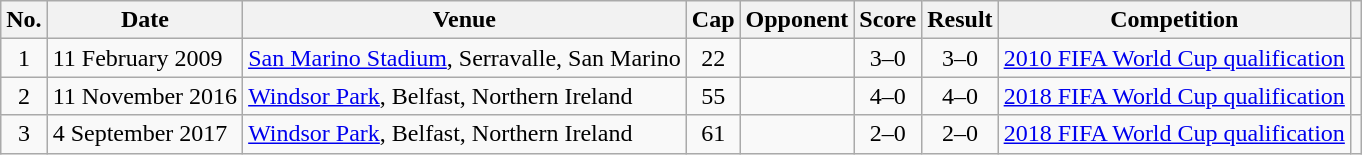<table class="wikitable sortable">
<tr>
<th scope=col>No.</th>
<th scope=col>Date</th>
<th scope=col>Venue</th>
<th scope=col>Cap</th>
<th scope=col>Opponent</th>
<th scope=col>Score</th>
<th scope=col>Result</th>
<th scope=col>Competition</th>
<th scope=col class=unsortable></th>
</tr>
<tr>
<td align=center>1</td>
<td>11 February 2009</td>
<td><a href='#'>San Marino Stadium</a>, Serravalle, San Marino</td>
<td align=center>22</td>
<td></td>
<td align=center>3–0</td>
<td align=center>3–0</td>
<td><a href='#'>2010 FIFA World Cup qualification</a></td>
<td align=center></td>
</tr>
<tr>
<td align=center>2</td>
<td>11 November 2016</td>
<td><a href='#'>Windsor Park</a>, Belfast, Northern Ireland</td>
<td align=center>55</td>
<td></td>
<td align=center>4–0</td>
<td align=center>4–0</td>
<td><a href='#'>2018 FIFA World Cup qualification</a></td>
<td align=center></td>
</tr>
<tr>
<td align=center>3</td>
<td>4 September 2017</td>
<td><a href='#'>Windsor Park</a>, Belfast, Northern Ireland</td>
<td align=center>61</td>
<td></td>
<td align=center>2–0</td>
<td align=center>2–0</td>
<td><a href='#'>2018 FIFA World Cup qualification</a></td>
<td align=center></td>
</tr>
</table>
